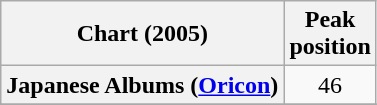<table class="wikitable sortable plainrowheaders" style="text-align:center">
<tr>
<th scope="col">Chart (2005)</th>
<th scope="col">Peak<br>position</th>
</tr>
<tr>
<th scope="row">Japanese Albums (<a href='#'>Oricon</a>)</th>
<td>46</td>
</tr>
<tr>
</tr>
<tr>
</tr>
<tr>
</tr>
</table>
